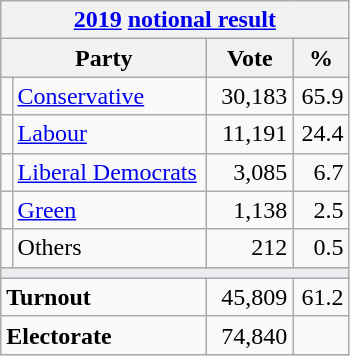<table class="wikitable">
<tr>
<th colspan="4"><a href='#'>2019</a> <a href='#'>notional result</a></th>
</tr>
<tr>
<th bgcolor="#DDDDFF" width="130px" colspan="2">Party</th>
<th bgcolor="#DDDDFF" width="50px">Vote</th>
<th bgcolor="#DDDDFF" width="30px">%</th>
</tr>
<tr>
<td></td>
<td><a href='#'>Conservative</a></td>
<td align=right>30,183</td>
<td align=right>65.9</td>
</tr>
<tr>
<td></td>
<td><a href='#'>Labour</a></td>
<td align=right>11,191</td>
<td align=right>24.4</td>
</tr>
<tr>
<td></td>
<td><a href='#'>Liberal Democrats</a></td>
<td align=right>3,085</td>
<td align=right>6.7</td>
</tr>
<tr>
<td></td>
<td><a href='#'>Green</a></td>
<td align=right>1,138</td>
<td align=right>2.5</td>
</tr>
<tr>
<td></td>
<td>Others</td>
<td align=right>212</td>
<td align=right>0.5</td>
</tr>
<tr>
<td colspan="4" bgcolor="#EAECF0"></td>
</tr>
<tr>
<td colspan="2"><strong>Turnout</strong></td>
<td align=right>45,809</td>
<td align=right>61.2</td>
</tr>
<tr>
<td colspan="2"><strong>Electorate</strong></td>
<td align=right>74,840</td>
</tr>
</table>
